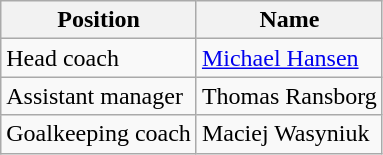<table class="wikitable">
<tr>
<th>Position</th>
<th>Name</th>
</tr>
<tr>
<td>Head coach</td>
<td> <a href='#'>Michael Hansen</a></td>
</tr>
<tr>
<td>Assistant manager</td>
<td> Thomas Ransborg</td>
</tr>
<tr>
<td>Goalkeeping coach</td>
<td> Maciej Wasyniuk</td>
</tr>
</table>
